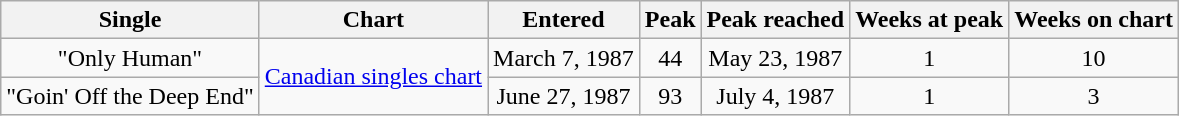<table class="wikitable">
<tr>
<th>Single</th>
<th>Chart</th>
<th>Entered</th>
<th>Peak</th>
<th>Peak reached</th>
<th>Weeks at peak</th>
<th>Weeks on chart</th>
</tr>
<tr>
<td align="center">"Only Human"</td>
<td rowspan="2"><a href='#'>Canadian singles chart</a></td>
<td align="center">March 7, 1987</td>
<td align="center">44</td>
<td align="center">May 23, 1987</td>
<td align="center">1</td>
<td align="center">10</td>
</tr>
<tr>
<td align="center">"Goin' Off the Deep End"</td>
<td align="center">June 27, 1987</td>
<td align="center">93</td>
<td align="center">July 4, 1987</td>
<td align="center">1</td>
<td align="center">3</td>
</tr>
</table>
